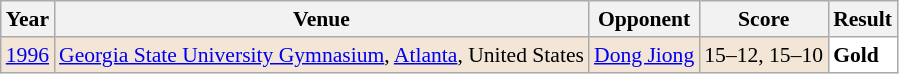<table class="sortable wikitable" style="font-size: 90%;">
<tr>
<th>Year</th>
<th>Venue</th>
<th>Opponent</th>
<th>Score</th>
<th>Result</th>
</tr>
<tr style="background:#F3E6D7">
<td align="center"><a href='#'>1996</a></td>
<td align="left"><a href='#'>Georgia State University Gymnasium</a>, <a href='#'>Atlanta</a>, United States</td>
<td align="left"> <a href='#'>Dong Jiong</a></td>
<td align="left">15–12, 15–10</td>
<td style="text-align:left; background:white"> <strong>Gold</strong></td>
</tr>
</table>
